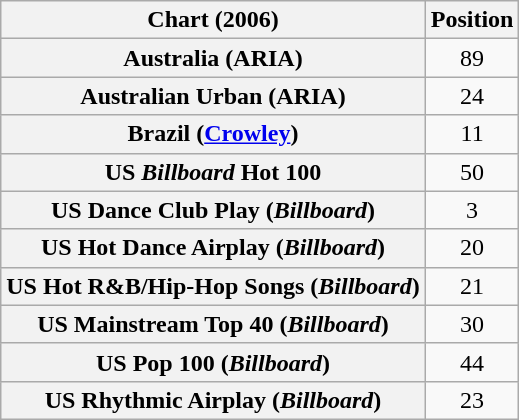<table class="wikitable sortable plainrowheaders" style="text-align:center">
<tr>
<th>Chart (2006)</th>
<th>Position</th>
</tr>
<tr>
<th scope="row">Australia (ARIA)</th>
<td>89</td>
</tr>
<tr>
<th scope="row">Australian Urban (ARIA)</th>
<td>24</td>
</tr>
<tr>
<th scope="row">Brazil (<a href='#'>Crowley</a>)</th>
<td>11</td>
</tr>
<tr>
<th scope="row">US <em>Billboard</em> Hot 100</th>
<td>50</td>
</tr>
<tr>
<th scope="row">US Dance Club Play (<em>Billboard</em>)</th>
<td>3</td>
</tr>
<tr>
<th scope="row">US Hot Dance Airplay (<em>Billboard</em>)</th>
<td>20</td>
</tr>
<tr>
<th scope="row">US Hot R&B/Hip-Hop Songs (<em>Billboard</em>)</th>
<td>21</td>
</tr>
<tr>
<th scope="row">US Mainstream Top 40 (<em>Billboard</em>)</th>
<td>30</td>
</tr>
<tr>
<th scope="row">US Pop 100 (<em>Billboard</em>)</th>
<td>44</td>
</tr>
<tr>
<th scope="row">US Rhythmic Airplay (<em>Billboard</em>)</th>
<td>23</td>
</tr>
</table>
